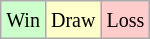<table class="wikitable">
<tr>
<td style="background-color: #CCFFCC;"><small>Win</small></td>
<td style="background-color: #FFFFCC;"><small>Draw</small></td>
<td style="background-color: #FFCCCC;"><small>Loss</small></td>
</tr>
</table>
